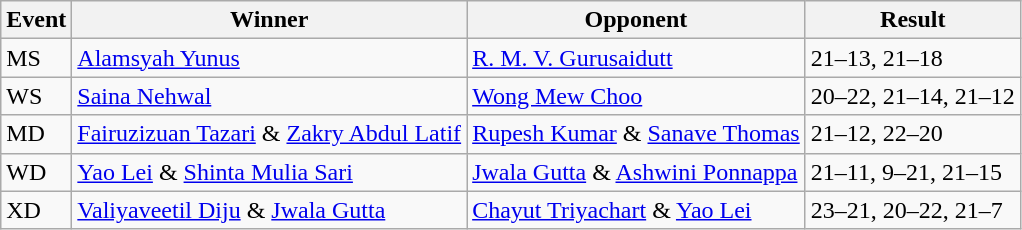<table class="wikitable">
<tr>
<th>Event</th>
<th>Winner</th>
<th>Opponent</th>
<th>Result</th>
</tr>
<tr>
<td>MS</td>
<td> <a href='#'>Alamsyah Yunus</a></td>
<td> <a href='#'>R. M. V. Gurusaidutt</a></td>
<td>21–13, 21–18</td>
</tr>
<tr>
<td>WS</td>
<td> <a href='#'>Saina Nehwal</a></td>
<td> <a href='#'>Wong Mew Choo</a></td>
<td>20–22, 21–14, 21–12</td>
</tr>
<tr>
<td>MD</td>
<td> <a href='#'>Fairuzizuan Tazari</a> & <a href='#'>Zakry Abdul Latif</a></td>
<td> <a href='#'>Rupesh Kumar</a> & <a href='#'>Sanave Thomas</a></td>
<td>21–12, 22–20</td>
</tr>
<tr>
<td>WD</td>
<td> <a href='#'>Yao Lei</a> & <a href='#'>Shinta Mulia Sari</a></td>
<td> <a href='#'>Jwala Gutta</a> & <a href='#'>Ashwini Ponnappa</a></td>
<td>21–11, 9–21, 21–15</td>
</tr>
<tr>
<td>XD</td>
<td> <a href='#'>Valiyaveetil Diju</a> & <a href='#'>Jwala Gutta</a></td>
<td> <a href='#'>Chayut Triyachart</a> & <a href='#'>Yao Lei</a></td>
<td>23–21, 20–22, 21–7</td>
</tr>
</table>
